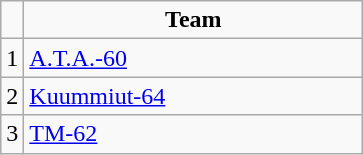<table class="wikitable" style="text-align:center">
<tr>
<td><strong></strong></td>
<td><strong>Team</strong></td>
</tr>
<tr>
<td>1</td>
<td align=left><a href='#'>A.T.A.-60</a></td>
</tr>
<tr>
<td>2</td>
<td align=left><a href='#'>Kuummiut-64</a>        </td>
</tr>
<tr>
<td>3</td>
<td align=left><a href='#'>TM-62</a></td>
</tr>
</table>
